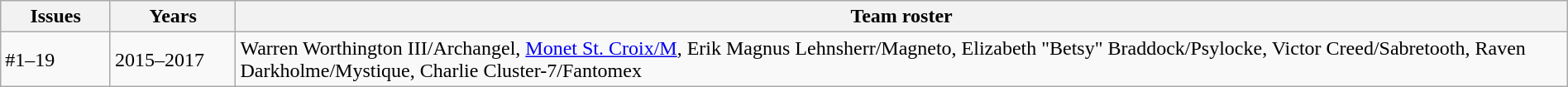<table class="wikitable" width="100%">
<tr>
<th scope="col" width="7%">Issues</th>
<th scope="col" width="8%">Years</th>
<th scope="col" width="85%">Team roster</th>
</tr>
<tr>
<td>#1–19</td>
<td>2015–2017</td>
<td>Warren Worthington III/Archangel, <a href='#'>Monet St. Croix/M</a>, Erik Magnus Lehnsherr/Magneto, Elizabeth "Betsy" Braddock/Psylocke, Victor Creed/Sabretooth, Raven Darkholme/Mystique, Charlie Cluster-7/Fantomex</td>
</tr>
</table>
